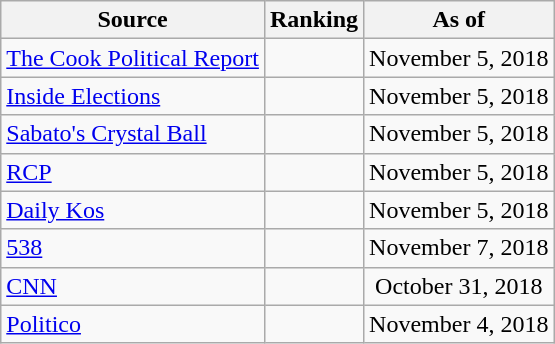<table class="wikitable" style="text-align:center">
<tr>
<th>Source</th>
<th>Ranking</th>
<th>As of</th>
</tr>
<tr>
<td align=left><a href='#'>The Cook Political Report</a></td>
<td></td>
<td>November 5, 2018</td>
</tr>
<tr>
<td align=left><a href='#'>Inside Elections</a></td>
<td></td>
<td>November 5, 2018</td>
</tr>
<tr>
<td align=left><a href='#'>Sabato's Crystal Ball</a></td>
<td></td>
<td>November 5, 2018</td>
</tr>
<tr>
<td align="left"><a href='#'>RCP</a></td>
<td></td>
<td>November 5, 2018</td>
</tr>
<tr>
<td align="left"><a href='#'>Daily Kos</a></td>
<td></td>
<td>November 5, 2018</td>
</tr>
<tr>
<td align="left"><a href='#'>538</a></td>
<td></td>
<td>November 7, 2018</td>
</tr>
<tr>
<td align="left"><a href='#'>CNN</a></td>
<td></td>
<td>October 31, 2018</td>
</tr>
<tr>
<td align="left"><a href='#'>Politico</a></td>
<td></td>
<td>November 4, 2018</td>
</tr>
</table>
